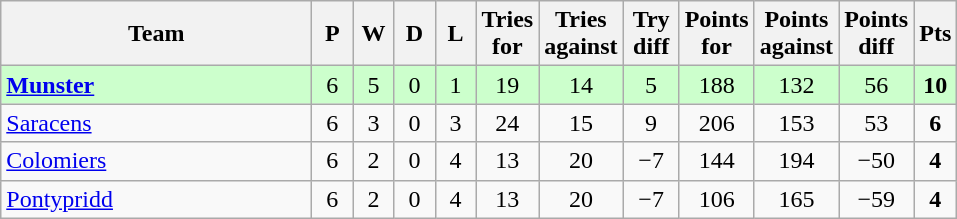<table class="wikitable" style="text-align: center;">
<tr>
<th width="200">Team</th>
<th width="20">P</th>
<th width="20">W</th>
<th width="20">D</th>
<th width="20">L</th>
<th width="20">Tries for</th>
<th width="20">Tries against</th>
<th width="30">Try diff</th>
<th width="20">Points for</th>
<th width="20">Points against</th>
<th width="25">Points diff</th>
<th width="20">Pts</th>
</tr>
<tr bgcolor="#ccffcc">
<td align="left"> <strong><a href='#'>Munster</a></strong></td>
<td>6</td>
<td>5</td>
<td>0</td>
<td>1</td>
<td>19</td>
<td>14</td>
<td>5</td>
<td>188</td>
<td>132</td>
<td>56</td>
<td><strong>10</strong></td>
</tr>
<tr>
<td align="left"> <a href='#'>Saracens</a></td>
<td>6</td>
<td>3</td>
<td>0</td>
<td>3</td>
<td>24</td>
<td>15</td>
<td>9</td>
<td>206</td>
<td>153</td>
<td>53</td>
<td><strong>6</strong></td>
</tr>
<tr>
<td align="left"> <a href='#'>Colomiers</a></td>
<td>6</td>
<td>2</td>
<td>0</td>
<td>4</td>
<td>13</td>
<td>20</td>
<td>−7</td>
<td>144</td>
<td>194</td>
<td>−50</td>
<td><strong>4</strong></td>
</tr>
<tr>
<td align="left">  <a href='#'>Pontypridd</a></td>
<td>6</td>
<td>2</td>
<td>0</td>
<td>4</td>
<td>13</td>
<td>20</td>
<td>−7</td>
<td>106</td>
<td>165</td>
<td>−59</td>
<td><strong>4</strong></td>
</tr>
</table>
